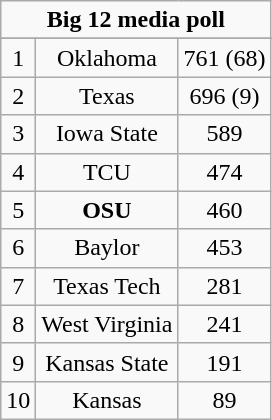<table class="wikitable" style="display: inline-table;">
<tr>
<td align="center" Colspan="3"><strong>Big 12 media poll</strong></td>
</tr>
<tr align="center">
</tr>
<tr align="center">
<td>1</td>
<td>Oklahoma</td>
<td>761 (68)</td>
</tr>
<tr align="center">
<td>2</td>
<td>Texas</td>
<td>696 (9)</td>
</tr>
<tr align="center">
<td>3</td>
<td>Iowa State</td>
<td>589</td>
</tr>
<tr align="center">
<td>4</td>
<td>TCU</td>
<td>474</td>
</tr>
<tr align="center">
<td>5</td>
<td><strong>OSU</strong></td>
<td>460</td>
</tr>
<tr align="center">
<td>6</td>
<td>Baylor</td>
<td>453</td>
</tr>
<tr align="center">
<td>7</td>
<td>Texas Tech</td>
<td>281</td>
</tr>
<tr align="center">
<td>8</td>
<td>West Virginia</td>
<td>241</td>
</tr>
<tr align="center">
<td>9</td>
<td>Kansas State</td>
<td>191</td>
</tr>
<tr align="center">
<td>10</td>
<td>Kansas</td>
<td>89</td>
</tr>
</table>
